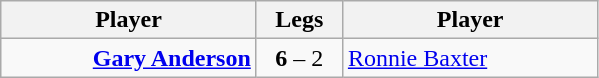<table class=wikitable style="text-align:center">
<tr>
<th width=163>Player</th>
<th width=50>Legs</th>
<th width=163>Player</th>
</tr>
<tr align=left>
<td align=right><strong><a href='#'>Gary Anderson</a></strong> </td>
<td align=center><strong>6</strong> – 2</td>
<td> <a href='#'>Ronnie Baxter</a></td>
</tr>
</table>
